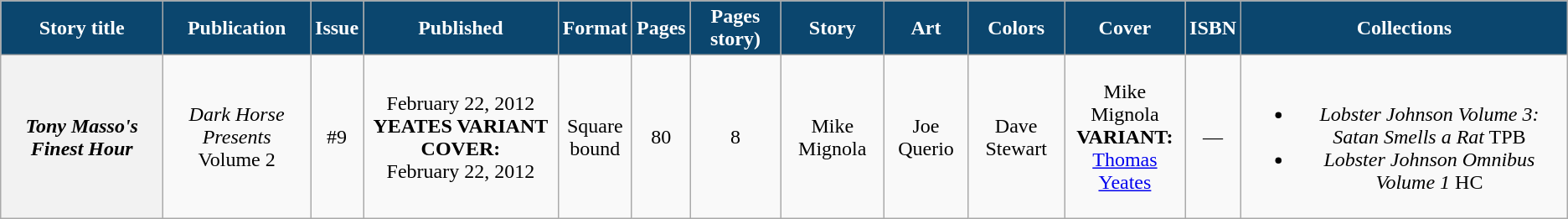<table class="wikitable" style="text-align: center">
<tr>
<th style="background:#0b466e; color:#fff;">Story title</th>
<th style="background:#0b466e; color:#fff;">Publication</th>
<th style="background:#0b466e; color:#fff;">Issue</th>
<th style="background:#0b466e; color:#fff;">Published</th>
<th style="background:#0b466e; color:#fff;">Format</th>
<th style="background:#0b466e; color:#fff;">Pages</th>
<th style="background:#0b466e; color:#fff;">Pages story)</th>
<th style="background:#0b466e; color:#fff;">Story</th>
<th style="background:#0b466e; color:#fff;">Art</th>
<th style="background:#0b466e; color:#fff;">Colors</th>
<th style="background:#0b466e; color:#fff;">Cover</th>
<th style="background:#0b466e; color:#fff;">ISBN</th>
<th style="background:#0b466e; color:#fff;">Collections</th>
</tr>
<tr id="Dark_Horse_Presents_vol2_9">
<th><em>Tony Masso's Finest Hour</em></th>
<td><em>Dark Horse Presents</em><br>Volume 2</td>
<td>#9</td>
<td>February 22, 2012<br><strong><span>YEATES VARIANT COVER:</span></strong><br>February 22, 2012</td>
<td>Square<br>bound</td>
<td>80</td>
<td>8</td>
<td>Mike Mignola</td>
<td>Joe Querio</td>
<td>Dave Stewart</td>
<td>Mike Mignola<br><strong><span>VARIANT:</span></strong><br><a href='#'>Thomas Yeates</a></td>
<td>—</td>
<td><br><ul><li><em>Lobster Johnson Volume 3: Satan Smells a Rat</em> TPB</li><li><em>Lobster Johnson Omnibus Volume 1</em> HC</li></ul></td>
</tr>
</table>
